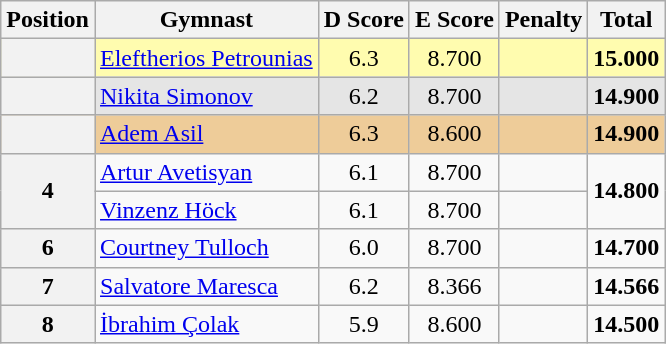<table style="text-align:center;" class="wikitable sortable">
<tr>
<th>Position</th>
<th>Gymnast</th>
<th>D Score</th>
<th>E Score</th>
<th>Penalty</th>
<th>Total</th>
</tr>
<tr style="background:#fffcaf;">
<th scope="row" style="text-align:center"></th>
<td style="text-align:left;"> <a href='#'>Eleftherios Petrounias</a></td>
<td>6.3</td>
<td>8.700</td>
<td></td>
<td><strong>15.000</strong></td>
</tr>
<tr style="background:#e5e5e5;">
<th scope="row" style="text-align:center"></th>
<td style="text-align:left;"> <a href='#'>Nikita Simonov</a></td>
<td>6.2</td>
<td>8.700</td>
<td></td>
<td><strong>14.900</strong></td>
</tr>
<tr style="background:#ec9;">
<th scope="row" style="text-align:center"></th>
<td style="text-align:left;"> <a href='#'>Adem Asil</a></td>
<td>6.3</td>
<td>8.600</td>
<td></td>
<td><strong>14.900</strong></td>
</tr>
<tr>
<th rowspan="2">4</th>
<td style="text-align:left;"> <a href='#'>Artur Avetisyan</a></td>
<td>6.1</td>
<td>8.700</td>
<td></td>
<td rowspan="2"><strong>14.800</strong></td>
</tr>
<tr>
<td style="text-align:left;"> <a href='#'>Vinzenz Höck</a></td>
<td>6.1</td>
<td>8.700</td>
<td></td>
</tr>
<tr>
<th>6</th>
<td style="text-align:left;"> <a href='#'>Courtney Tulloch</a></td>
<td>6.0</td>
<td>8.700</td>
<td></td>
<td><strong>14.700</strong></td>
</tr>
<tr>
<th>7</th>
<td style="text-align:left;"> <a href='#'>Salvatore Maresca</a></td>
<td>6.2</td>
<td>8.366</td>
<td></td>
<td><strong>14.566</strong></td>
</tr>
<tr>
<th>8</th>
<td style="text-align:left;"> <a href='#'>İbrahim Çolak</a></td>
<td>5.9</td>
<td>8.600</td>
<td></td>
<td><strong>14.500</strong></td>
</tr>
</table>
